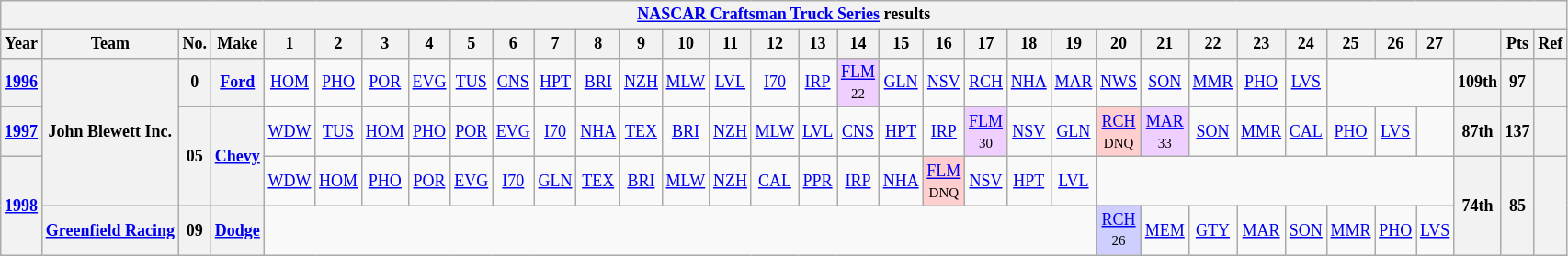<table class="wikitable" style="text-align:center; font-size:75%">
<tr>
<th colspan=45><a href='#'>NASCAR Craftsman Truck Series</a> results</th>
</tr>
<tr>
<th>Year</th>
<th>Team</th>
<th>No.</th>
<th>Make</th>
<th>1</th>
<th>2</th>
<th>3</th>
<th>4</th>
<th>5</th>
<th>6</th>
<th>7</th>
<th>8</th>
<th>9</th>
<th>10</th>
<th>11</th>
<th>12</th>
<th>13</th>
<th>14</th>
<th>15</th>
<th>16</th>
<th>17</th>
<th>18</th>
<th>19</th>
<th>20</th>
<th>21</th>
<th>22</th>
<th>23</th>
<th>24</th>
<th>25</th>
<th>26</th>
<th>27</th>
<th></th>
<th>Pts</th>
<th>Ref</th>
</tr>
<tr>
<th><a href='#'>1996</a></th>
<th rowspan=3>John Blewett Inc.</th>
<th>0</th>
<th><a href='#'>Ford</a></th>
<td><a href='#'>HOM</a></td>
<td><a href='#'>PHO</a></td>
<td><a href='#'>POR</a></td>
<td><a href='#'>EVG</a></td>
<td><a href='#'>TUS</a></td>
<td><a href='#'>CNS</a></td>
<td><a href='#'>HPT</a></td>
<td><a href='#'>BRI</a></td>
<td><a href='#'>NZH</a></td>
<td><a href='#'>MLW</a></td>
<td><a href='#'>LVL</a></td>
<td><a href='#'>I70</a></td>
<td><a href='#'>IRP</a></td>
<td style="background:#EFCFFF;"><a href='#'>FLM</a><br><small>22</small></td>
<td><a href='#'>GLN</a></td>
<td><a href='#'>NSV</a></td>
<td><a href='#'>RCH</a></td>
<td><a href='#'>NHA</a></td>
<td><a href='#'>MAR</a></td>
<td><a href='#'>NWS</a></td>
<td><a href='#'>SON</a></td>
<td><a href='#'>MMR</a></td>
<td><a href='#'>PHO</a></td>
<td><a href='#'>LVS</a></td>
<td colspan=3></td>
<th>109th</th>
<th>97</th>
<th></th>
</tr>
<tr>
<th><a href='#'>1997</a></th>
<th rowspan=2>05</th>
<th rowspan=2><a href='#'>Chevy</a></th>
<td><a href='#'>WDW</a></td>
<td><a href='#'>TUS</a></td>
<td><a href='#'>HOM</a></td>
<td><a href='#'>PHO</a></td>
<td><a href='#'>POR</a></td>
<td><a href='#'>EVG</a></td>
<td><a href='#'>I70</a></td>
<td><a href='#'>NHA</a></td>
<td><a href='#'>TEX</a></td>
<td><a href='#'>BRI</a></td>
<td><a href='#'>NZH</a></td>
<td><a href='#'>MLW</a></td>
<td><a href='#'>LVL</a></td>
<td><a href='#'>CNS</a></td>
<td><a href='#'>HPT</a></td>
<td><a href='#'>IRP</a></td>
<td style="background:#EFCFFF;"><a href='#'>FLM</a><br><small>30</small></td>
<td><a href='#'>NSV</a></td>
<td><a href='#'>GLN</a></td>
<td style="background:#FFCFCF;"><a href='#'>RCH</a><br><small>DNQ</small></td>
<td style="background:#EFCFFF;"><a href='#'>MAR</a><br><small>33</small></td>
<td><a href='#'>SON</a></td>
<td><a href='#'>MMR</a></td>
<td><a href='#'>CAL</a></td>
<td><a href='#'>PHO</a></td>
<td><a href='#'>LVS</a></td>
<td></td>
<th>87th</th>
<th>137</th>
<th></th>
</tr>
<tr>
<th rowspan=2><a href='#'>1998</a></th>
<td><a href='#'>WDW</a></td>
<td><a href='#'>HOM</a></td>
<td><a href='#'>PHO</a></td>
<td><a href='#'>POR</a></td>
<td><a href='#'>EVG</a></td>
<td><a href='#'>I70</a></td>
<td><a href='#'>GLN</a></td>
<td><a href='#'>TEX</a></td>
<td><a href='#'>BRI</a></td>
<td><a href='#'>MLW</a></td>
<td><a href='#'>NZH</a></td>
<td><a href='#'>CAL</a></td>
<td><a href='#'>PPR</a></td>
<td><a href='#'>IRP</a></td>
<td><a href='#'>NHA</a></td>
<td style="background:#FFCFCF;"><a href='#'>FLM</a><br><small>DNQ</small></td>
<td><a href='#'>NSV</a></td>
<td><a href='#'>HPT</a></td>
<td><a href='#'>LVL</a></td>
<td colspan=8></td>
<th rowspan=2>74th</th>
<th rowspan=2>85</th>
<th rowspan=2></th>
</tr>
<tr>
<th><a href='#'>Greenfield Racing</a></th>
<th>09</th>
<th><a href='#'>Dodge</a></th>
<td colspan=19></td>
<td style="background:#CFCFFF;"><a href='#'>RCH</a><br><small>26</small></td>
<td><a href='#'>MEM</a></td>
<td><a href='#'>GTY</a></td>
<td><a href='#'>MAR</a></td>
<td><a href='#'>SON</a></td>
<td><a href='#'>MMR</a></td>
<td><a href='#'>PHO</a></td>
<td><a href='#'>LVS</a></td>
</tr>
</table>
